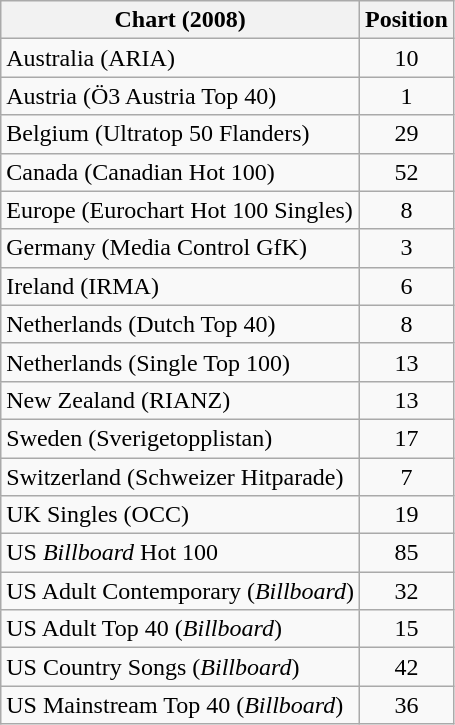<table class="wikitable sortable">
<tr>
<th>Chart (2008)</th>
<th>Position</th>
</tr>
<tr>
<td>Australia (ARIA)</td>
<td align="center">10</td>
</tr>
<tr>
<td>Austria (Ö3 Austria Top 40)</td>
<td style="text-align:center;">1</td>
</tr>
<tr>
<td>Belgium (Ultratop 50 Flanders)</td>
<td align="center">29</td>
</tr>
<tr>
<td>Canada (Canadian Hot 100)</td>
<td align="center">52</td>
</tr>
<tr>
<td>Europe (Eurochart Hot 100 Singles)</td>
<td align="center">8</td>
</tr>
<tr>
<td>Germany (Media Control GfK)</td>
<td align="center">3</td>
</tr>
<tr>
<td>Ireland (IRMA)</td>
<td align="center">6</td>
</tr>
<tr>
<td>Netherlands (Dutch Top 40)</td>
<td align="center">8</td>
</tr>
<tr>
<td>Netherlands (Single Top 100)</td>
<td align="center">13</td>
</tr>
<tr>
<td>New Zealand (RIANZ)</td>
<td align="center">13</td>
</tr>
<tr>
<td>Sweden (Sverigetopplistan)</td>
<td align="center">17</td>
</tr>
<tr>
<td>Switzerland (Schweizer Hitparade)</td>
<td align="center">7</td>
</tr>
<tr>
<td>UK Singles (OCC)</td>
<td align="center">19</td>
</tr>
<tr>
<td>US <em>Billboard</em> Hot 100</td>
<td align="center">85</td>
</tr>
<tr>
<td>US Adult Contemporary (<em>Billboard</em>)</td>
<td align="center">32</td>
</tr>
<tr>
<td>US Adult Top 40 (<em>Billboard</em>)</td>
<td align="center">15</td>
</tr>
<tr>
<td>US Country Songs (<em>Billboard</em>)</td>
<td align="center">42</td>
</tr>
<tr>
<td>US Mainstream Top 40 (<em>Billboard</em>)</td>
<td align="center">36</td>
</tr>
</table>
